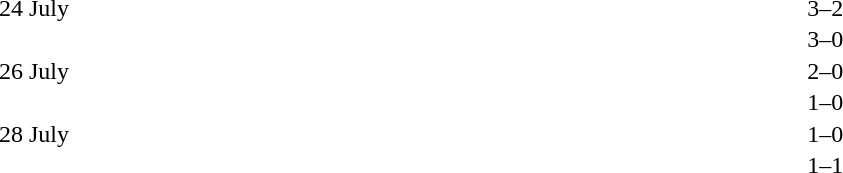<table cellspacing=1 width=70%>
<tr>
<th width=25%></th>
<th width=30%></th>
<th width=15%></th>
<th width=30%></th>
</tr>
<tr>
<td>24 July</td>
<td align=right></td>
<td align=center>3–2</td>
<td></td>
</tr>
<tr>
<td></td>
<td align=right></td>
<td align=center>3–0</td>
<td></td>
</tr>
<tr>
<td>26 July</td>
<td align=right></td>
<td align=center>2–0</td>
<td></td>
</tr>
<tr>
<td></td>
<td align=right></td>
<td align=center>1–0</td>
<td></td>
</tr>
<tr>
<td>28 July</td>
<td align=right></td>
<td align=center>1–0</td>
<td></td>
</tr>
<tr>
<td></td>
<td align=right></td>
<td align=center>1–1</td>
<td></td>
</tr>
</table>
